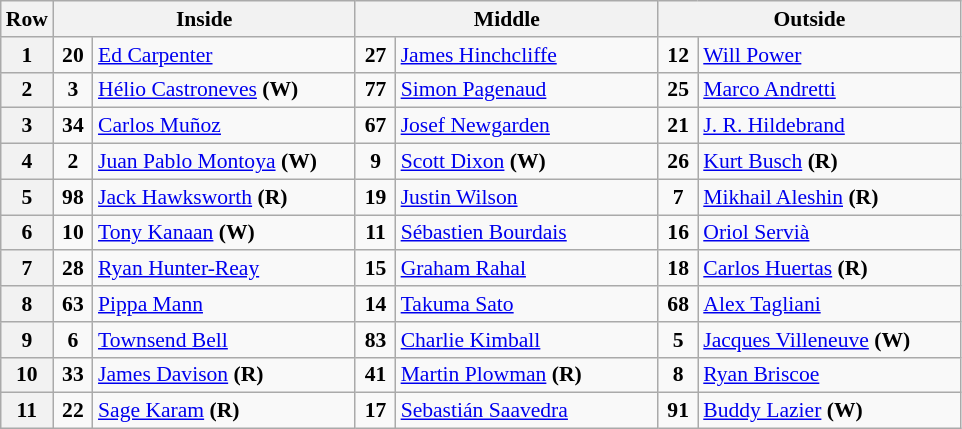<table class="wikitable" style="font-size: 90%;">
<tr>
<th>Row</th>
<th colspan=2 width="195">Inside</th>
<th colspan=2 width="195">Middle</th>
<th colspan=2 width="195">Outside</th>
</tr>
<tr>
<th>1</th>
<td style="text-align:center" width="20"><strong>20</strong></td>
<td> <a href='#'>Ed Carpenter</a></td>
<td style="text-align:center" width="20"><strong>27</strong></td>
<td> <a href='#'>James Hinchcliffe</a></td>
<td style="text-align:center" width="20"><strong>12</strong></td>
<td> <a href='#'>Will Power</a></td>
</tr>
<tr>
<th>2</th>
<td "style="text-align:center" align="center"><strong>3</strong></td>
<td> <a href='#'>Hélio Castroneves</a> <strong>(W)</strong></td>
<td "style="text-align:center" align="center"><strong>77</strong></td>
<td> <a href='#'>Simon Pagenaud</a></td>
<td "style="text-align:center" align="center"><strong>25</strong></td>
<td> <a href='#'>Marco Andretti</a></td>
</tr>
<tr>
<th>3</th>
<td style="text-align:center"><strong>34</strong></td>
<td> <a href='#'>Carlos Muñoz</a></td>
<td style="text-align:center"><strong>67</strong></td>
<td> <a href='#'>Josef Newgarden</a></td>
<td style="text-align:center"><strong>21</strong></td>
<td> <a href='#'>J. R. Hildebrand</a></td>
</tr>
<tr>
<th>4</th>
<td style="text-align:center"><strong>2</strong></td>
<td> <a href='#'>Juan Pablo Montoya</a> <strong>(W)</strong></td>
<td style="text-align:center"><strong>9</strong></td>
<td> <a href='#'>Scott Dixon</a> <strong>(W)</strong></td>
<td style="text-align:center"><strong>26</strong></td>
<td> <a href='#'>Kurt Busch</a> <strong>(R)</strong></td>
</tr>
<tr>
<th>5</th>
<td style="text-align:center"><strong>98</strong></td>
<td> <a href='#'>Jack Hawksworth</a> <strong>(R)</strong></td>
<td style="text-align:center"><strong>19</strong></td>
<td> <a href='#'>Justin Wilson</a></td>
<td style="text-align:center"><strong>7</strong></td>
<td> <a href='#'>Mikhail Aleshin</a> <strong>(R)</strong></td>
</tr>
<tr>
<th>6</th>
<td style="text-align:center"><strong>10</strong></td>
<td> <a href='#'>Tony Kanaan</a> <strong>(W)</strong></td>
<td style="text-align:center"><strong>11</strong></td>
<td> <a href='#'>Sébastien Bourdais</a></td>
<td style="text-align:center"><strong>16</strong></td>
<td> <a href='#'>Oriol Servià</a></td>
</tr>
<tr>
<th>7</th>
<td style="text-align:center"><strong>28</strong></td>
<td> <a href='#'>Ryan Hunter-Reay</a></td>
<td style="text-align:center"><strong>15</strong></td>
<td> <a href='#'>Graham Rahal</a></td>
<td style="text-align:center"><strong>18</strong></td>
<td> <a href='#'>Carlos Huertas</a> <strong>(R)</strong></td>
</tr>
<tr>
<th>8</th>
<td style="text-align:center"><strong>63</strong></td>
<td> <a href='#'>Pippa Mann</a></td>
<td style="text-align:center"><strong>14</strong></td>
<td> <a href='#'>Takuma Sato</a></td>
<td style="text-align:center"><strong>68</strong></td>
<td> <a href='#'>Alex Tagliani</a></td>
</tr>
<tr>
<th>9</th>
<td style="text-align:center"><strong>6</strong></td>
<td> <a href='#'>Townsend Bell</a></td>
<td style="text-align:center"><strong>83</strong></td>
<td> <a href='#'>Charlie Kimball</a></td>
<td style="text-align:center"><strong>5</strong></td>
<td> <a href='#'>Jacques Villeneuve</a> <strong>(W)</strong></td>
</tr>
<tr>
<th>10</th>
<td style="text-align:center"><strong>33</strong></td>
<td> <a href='#'>James Davison</a> <strong>(R)</strong></td>
<td style="text-align:center"><strong>41</strong></td>
<td> <a href='#'>Martin Plowman</a> <strong>(R)</strong></td>
<td style="text-align:center"><strong>8</strong></td>
<td> <a href='#'>Ryan Briscoe</a></td>
</tr>
<tr>
<th>11</th>
<td style="text-align:center"><strong>22</strong></td>
<td> <a href='#'>Sage Karam</a> <strong>(R)</strong></td>
<td style="text-align:center"><strong>17</strong></td>
<td> <a href='#'>Sebastián Saavedra</a></td>
<td style="text-align:center"><strong>91</strong></td>
<td> <a href='#'>Buddy Lazier</a> <strong>(W)</strong></td>
</tr>
</table>
